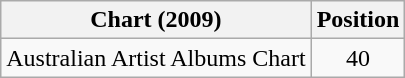<table class="wikitable">
<tr>
<th>Chart (2009)</th>
<th>Position</th>
</tr>
<tr>
<td>Australian Artist Albums Chart</td>
<td style="text-align:center;">40</td>
</tr>
</table>
